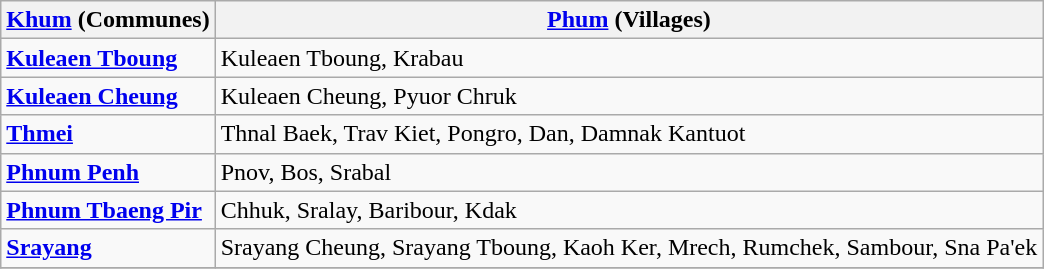<table class="wikitable">
<tr>
<th><a href='#'>Khum</a> (Communes)</th>
<th><a href='#'>Phum</a> (Villages)</th>
</tr>
<tr>
<td><strong><a href='#'>Kuleaen Tboung</a></strong></td>
<td>Kuleaen Tboung, Krabau</td>
</tr>
<tr>
<td><strong><a href='#'>Kuleaen Cheung</a></strong></td>
<td>Kuleaen Cheung, Pyuor Chruk</td>
</tr>
<tr>
<td><strong><a href='#'>Thmei</a></strong></td>
<td>Thnal Baek, Trav Kiet, Pongro, Dan, Damnak Kantuot</td>
</tr>
<tr>
<td><strong><a href='#'>Phnum Penh</a></strong></td>
<td>Pnov, Bos, Srabal</td>
</tr>
<tr>
<td><strong><a href='#'>Phnum Tbaeng Pir</a></strong></td>
<td>Chhuk, Sralay, Baribour, Kdak</td>
</tr>
<tr>
<td><strong><a href='#'>Srayang</a></strong></td>
<td>Srayang Cheung, Srayang Tboung, Kaoh Ker, Mrech, Rumchek, Sambour, Sna Pa'ek</td>
</tr>
<tr>
</tr>
</table>
